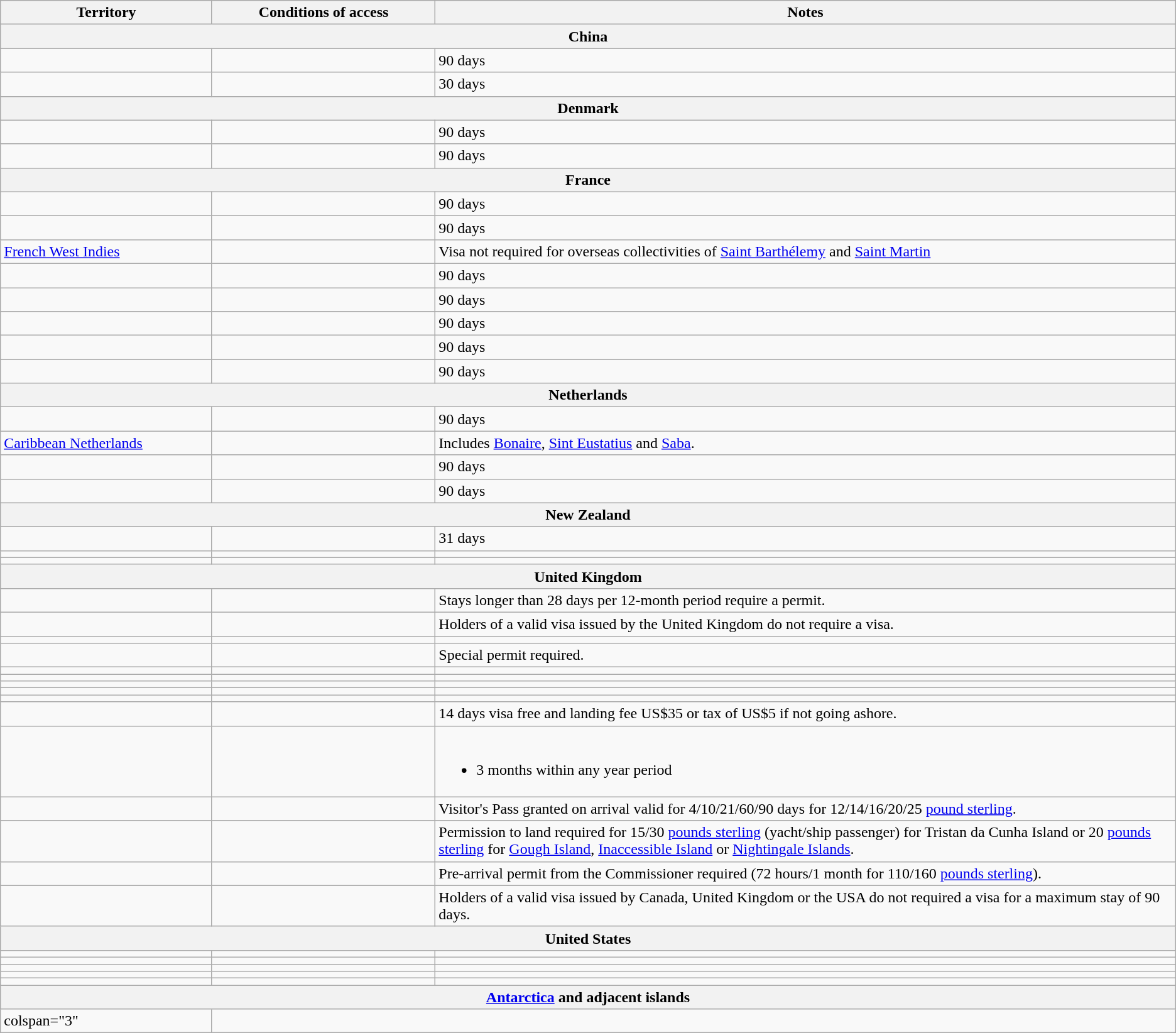<table class="wikitable" style="text-align: left; table-layout: fixed;">
<tr>
<th style="width:18%;">Territory</th>
<th style="width:19%;">Conditions of access</th>
<th>Notes</th>
</tr>
<tr>
<th colspan="3">China</th>
</tr>
<tr>
<td></td>
<td></td>
<td>90 days</td>
</tr>
<tr>
<td></td>
<td></td>
<td>30 days</td>
</tr>
<tr>
<th colspan="3">Denmark</th>
</tr>
<tr>
<td></td>
<td></td>
<td>90 days</td>
</tr>
<tr>
<td></td>
<td></td>
<td>90 days</td>
</tr>
<tr>
<th colspan="3">France</th>
</tr>
<tr>
<td></td>
<td></td>
<td>90 days</td>
</tr>
<tr>
<td></td>
<td></td>
<td>90 days</td>
</tr>
<tr>
<td> <a href='#'>French West Indies</a></td>
<td></td>
<td>Visa not required for overseas collectivities of <a href='#'>Saint Barthélemy</a> and <a href='#'>Saint Martin</a></td>
</tr>
<tr>
<td></td>
<td></td>
<td>90 days</td>
</tr>
<tr>
<td></td>
<td></td>
<td>90 days</td>
</tr>
<tr>
<td></td>
<td></td>
<td>90 days</td>
</tr>
<tr>
<td></td>
<td></td>
<td>90 days</td>
</tr>
<tr>
<td></td>
<td></td>
<td>90 days</td>
</tr>
<tr>
<th colspan="3">Netherlands</th>
</tr>
<tr>
<td></td>
<td></td>
<td>90 days</td>
</tr>
<tr>
<td> <a href='#'>Caribbean Netherlands</a></td>
<td></td>
<td>Includes <a href='#'>Bonaire</a>, <a href='#'>Sint Eustatius</a> and <a href='#'>Saba</a>.</td>
</tr>
<tr>
<td></td>
<td></td>
<td>90 days</td>
</tr>
<tr>
<td></td>
<td></td>
<td>90 days</td>
</tr>
<tr>
<th colspan="3">New Zealand</th>
</tr>
<tr>
<td></td>
<td></td>
<td>31 days</td>
</tr>
<tr>
<td></td>
<td></td>
<td></td>
</tr>
<tr>
<td></td>
<td></td>
<td></td>
</tr>
<tr>
<th colspan="3">United Kingdom</th>
</tr>
<tr>
<td></td>
<td></td>
<td>Stays longer than 28 days per 12-month period require a permit.</td>
</tr>
<tr>
<td></td>
<td></td>
<td>Holders of a valid visa issued by the United Kingdom do not require a visa.</td>
</tr>
<tr>
<td></td>
<td></td>
<td></td>
</tr>
<tr>
<td></td>
<td></td>
<td>Special permit required.</td>
</tr>
<tr>
<td></td>
<td></td>
<td></td>
</tr>
<tr>
<td></td>
<td></td>
<td></td>
</tr>
<tr>
<td></td>
<td></td>
<td></td>
</tr>
<tr>
<td></td>
<td></td>
<td></td>
</tr>
<tr>
<td></td>
<td></td>
<td></td>
</tr>
<tr>
<td></td>
<td></td>
<td>14 days visa free and landing fee US$35 or tax of US$5 if not going ashore.</td>
</tr>
<tr>
<td></td>
<td></td>
<td><br><ul><li>3 months within any year period</li></ul></td>
</tr>
<tr>
<td></td>
<td></td>
<td>Visitor's Pass granted on arrival valid for 4/10/21/60/90 days for 12/14/16/20/25 <a href='#'>pound sterling</a>.</td>
</tr>
<tr>
<td></td>
<td></td>
<td>Permission to land required for 15/30 <a href='#'>pounds sterling</a> (yacht/ship passenger) for Tristan da Cunha Island or 20 <a href='#'>pounds sterling</a> for <a href='#'>Gough Island</a>, <a href='#'>Inaccessible Island</a> or <a href='#'>Nightingale Islands</a>.</td>
</tr>
<tr>
<td></td>
<td></td>
<td>Pre-arrival permit from the Commissioner required (72 hours/1 month for 110/160 <a href='#'>pounds sterling</a>).</td>
</tr>
<tr>
<td></td>
<td></td>
<td>Holders of a valid visa issued by Canada, United Kingdom or the USA do not required a visa for a maximum stay of 90 days.</td>
</tr>
<tr>
<th colspan="3">United States</th>
</tr>
<tr>
<td></td>
<td></td>
<td></td>
</tr>
<tr>
<td></td>
<td></td>
<td></td>
</tr>
<tr>
<td></td>
<td></td>
<td></td>
</tr>
<tr>
<td></td>
<td></td>
<td></td>
</tr>
<tr>
<td></td>
<td></td>
<td></td>
</tr>
<tr>
<th colspan="3"><a href='#'>Antarctica</a> and adjacent islands</th>
</tr>
<tr>
<td>colspan="3" </td>
</tr>
</table>
